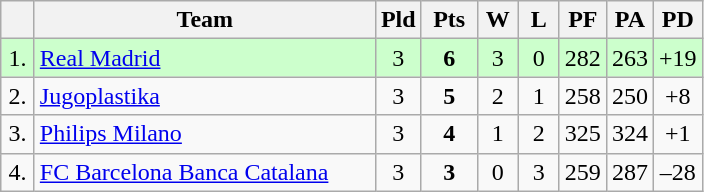<table class=wikitable style="text-align:center">
<tr>
<th width=15></th>
<th width=220>Team</th>
<th width=20>Pld</th>
<th width=30>Pts</th>
<th width=20>W</th>
<th width=20>L</th>
<th width=20>PF</th>
<th width=20>PA</th>
<th width=25>PD</th>
</tr>
<tr style="background: #ccffcc;">
<td>1.</td>
<td align=left> <a href='#'>Real Madrid</a></td>
<td>3</td>
<td><strong>6</strong></td>
<td>3</td>
<td>0</td>
<td>282</td>
<td>263</td>
<td>+19</td>
</tr>
<tr>
<td>2.</td>
<td align=left> <a href='#'>Jugoplastika</a></td>
<td>3</td>
<td><strong>5</strong></td>
<td>2</td>
<td>1</td>
<td>258</td>
<td>250</td>
<td>+8</td>
</tr>
<tr>
<td>3.</td>
<td align=left> <a href='#'>Philips Milano</a></td>
<td>3</td>
<td><strong>4</strong></td>
<td>1</td>
<td>2</td>
<td>325</td>
<td>324</td>
<td>+1</td>
</tr>
<tr>
<td>4.</td>
<td align=left> <a href='#'>FC Barcelona Banca Catalana</a></td>
<td>3</td>
<td><strong>3</strong></td>
<td>0</td>
<td>3</td>
<td>259</td>
<td>287</td>
<td>–28</td>
</tr>
</table>
